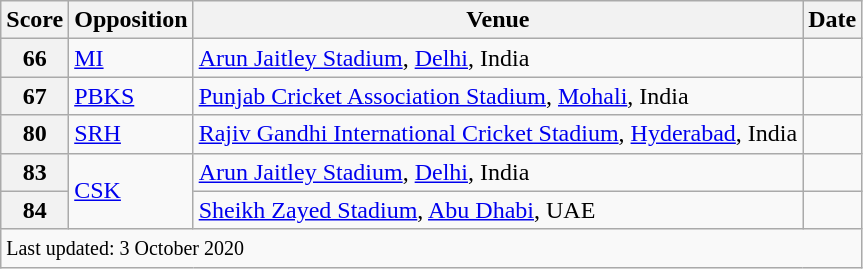<table class="wikitable">
<tr>
<th><strong>Score</strong></th>
<th><strong>Opposition</strong></th>
<th><strong>Venue</strong></th>
<th><strong>Date</strong></th>
</tr>
<tr>
<th>66</th>
<td><a href='#'>MI</a></td>
<td><a href='#'>Arun Jaitley Stadium</a>, <a href='#'>Delhi</a>, India</td>
<td></td>
</tr>
<tr>
<th>67</th>
<td><a href='#'>PBKS</a></td>
<td><a href='#'>Punjab Cricket Association Stadium</a>, <a href='#'>Mohali</a>, India</td>
<td></td>
</tr>
<tr>
<th>80</th>
<td><a href='#'>SRH</a></td>
<td><a href='#'>Rajiv Gandhi International Cricket Stadium</a>, <a href='#'>Hyderabad</a>, India</td>
<td></td>
</tr>
<tr>
<th>83</th>
<td rowspan=2><a href='#'>CSK</a></td>
<td><a href='#'>Arun Jaitley Stadium</a>, <a href='#'>Delhi</a>, India</td>
<td></td>
</tr>
<tr>
<th>84</th>
<td><a href='#'>Sheikh Zayed Stadium</a>, <a href='#'>Abu Dhabi</a>, UAE</td>
<td></td>
</tr>
<tr class=sortbottom>
<td colspan="4"><small>Last updated: 3 October 2020</small></td>
</tr>
</table>
